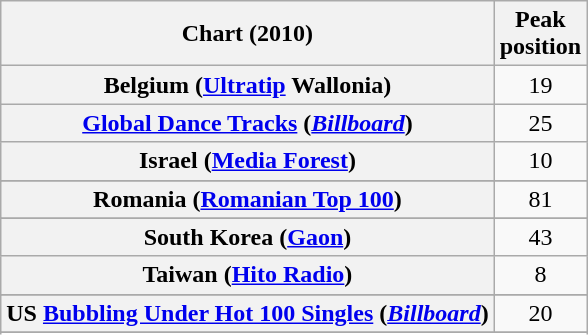<table class="wikitable sortable plainrowheaders" style="text-align:center">
<tr>
<th scope="col">Chart (2010)</th>
<th scope="col">Peak<br>position</th>
</tr>
<tr>
<th scope="row">Belgium (<a href='#'>Ultratip</a> Wallonia)</th>
<td style="text-align:center;">19</td>
</tr>
<tr>
<th scope="row"><a href='#'>Global Dance Tracks</a> (<em><a href='#'>Billboard</a></em>)</th>
<td style="text-align:center;">25</td>
</tr>
<tr>
<th scope="row">Israel (<a href='#'>Media Forest</a>)</th>
<td style="text-align:center;">10</td>
</tr>
<tr>
</tr>
<tr>
<th scope="row">Romania (<a href='#'>Romanian Top 100</a>)</th>
<td style="text-align:center;">81</td>
</tr>
<tr>
</tr>
<tr>
<th scope="row">South Korea (<a href='#'>Gaon</a>)</th>
<td style="text-align:center;">43</td>
</tr>
<tr>
<th scope="row">Taiwan (<a href='#'>Hito Radio</a>)</th>
<td>8</td>
</tr>
<tr>
</tr>
<tr>
<th scope="row">US <a href='#'>Bubbling Under Hot 100 Singles</a> (<em><a href='#'>Billboard</a></em>)</th>
<td style="text-align:center;">20</td>
</tr>
<tr>
</tr>
<tr>
</tr>
</table>
